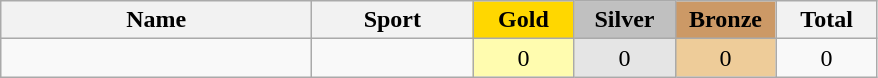<table class="wikitable" style="text-align:center;">
<tr>
<th width=200>Name</th>
<th width=100>Sport</th>
<td bgcolor=gold width=60><strong>Gold</strong></td>
<td bgcolor=silver width=60><strong>Silver</strong></td>
<td bgcolor=#cc9966 width=60><strong>Bronze</strong></td>
<th width=60>Total</th>
</tr>
<tr>
<td align=left></td>
<td align=left></td>
<td bgcolor=#fffcaf>0</td>
<td bgcolor=#e5e5e5>0</td>
<td bgcolor=#eecc99>0</td>
<td>0</td>
</tr>
</table>
